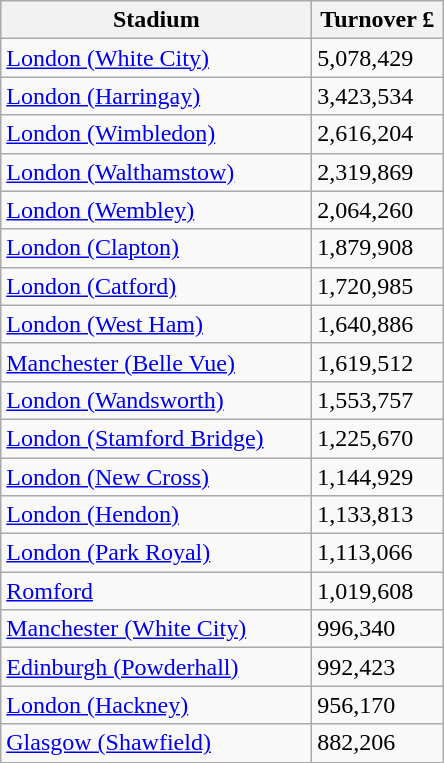<table class="wikitable">
<tr>
<th width=200>Stadium</th>
<th width=80>Turnover £</th>
</tr>
<tr>
<td><a href='#'>London (White City)</a></td>
<td>5,078,429</td>
</tr>
<tr>
<td><a href='#'>London (Harringay)</a></td>
<td>3,423,534</td>
</tr>
<tr>
<td><a href='#'>London (Wimbledon)</a></td>
<td>2,616,204</td>
</tr>
<tr>
<td><a href='#'>London (Walthamstow)</a></td>
<td>2,319,869</td>
</tr>
<tr>
<td><a href='#'>London (Wembley)</a></td>
<td>2,064,260</td>
</tr>
<tr>
<td><a href='#'>London (Clapton)</a></td>
<td>1,879,908</td>
</tr>
<tr>
<td><a href='#'>London (Catford)</a></td>
<td>1,720,985</td>
</tr>
<tr>
<td><a href='#'>London (West Ham)</a></td>
<td>1,640,886</td>
</tr>
<tr>
<td><a href='#'>Manchester (Belle Vue)</a></td>
<td>1,619,512</td>
</tr>
<tr>
<td><a href='#'>London (Wandsworth)</a></td>
<td>1,553,757</td>
</tr>
<tr>
<td><a href='#'>London (Stamford Bridge)</a></td>
<td>1,225,670</td>
</tr>
<tr>
<td><a href='#'>London (New Cross)</a></td>
<td>1,144,929</td>
</tr>
<tr>
<td><a href='#'>London (Hendon)</a></td>
<td>1,133,813</td>
</tr>
<tr>
<td><a href='#'>London (Park Royal)</a></td>
<td>1,113,066</td>
</tr>
<tr>
<td><a href='#'>Romford</a></td>
<td>1,019,608</td>
</tr>
<tr>
<td><a href='#'>Manchester (White City)</a></td>
<td>996,340</td>
</tr>
<tr>
<td><a href='#'>Edinburgh (Powderhall)</a></td>
<td>992,423</td>
</tr>
<tr>
<td><a href='#'>London (Hackney)</a></td>
<td>956,170</td>
</tr>
<tr>
<td><a href='#'>Glasgow (Shawfield)</a></td>
<td>882,206</td>
</tr>
</table>
